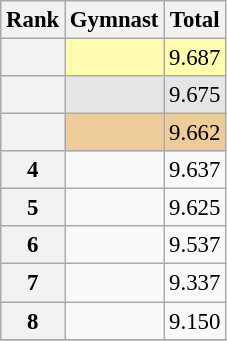<table class="wikitable sortable" style="text-align:center; font-size:95%">
<tr>
<th scope=col>Rank</th>
<th scope=col>Gymnast</th>
<th scope=col>Total</th>
</tr>
<tr bgcolor=fffcaf>
<th scope=row style="text-align:center"></th>
<td align=left></td>
<td>9.687</td>
</tr>
<tr bgcolor=e5e5e5>
<th scope=row style="text-align:center"></th>
<td align=left></td>
<td>9.675</td>
</tr>
<tr bgcolor=eecc99>
<th scope=row style="text-align:center"></th>
<td align=left></td>
<td>9.662</td>
</tr>
<tr>
<th scope=row style="text-align:center">4</th>
<td align=left></td>
<td>9.637</td>
</tr>
<tr>
<th scope=row style="text-align:center">5</th>
<td align=left></td>
<td>9.625</td>
</tr>
<tr>
<th scope=row style="text-align:center">6</th>
<td align=left></td>
<td>9.537</td>
</tr>
<tr>
<th scope=row style="text-align:center">7</th>
<td align=left></td>
<td>9.337</td>
</tr>
<tr>
<th scope=row style="text-align:center">8</th>
<td align=left></td>
<td>9.150</td>
</tr>
<tr>
</tr>
</table>
